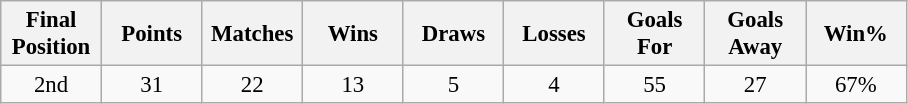<table class="wikitable" style="font-size: 95%; text-align: center;">
<tr>
<th width=60>Final Position</th>
<th width=60>Points</th>
<th width=60>Matches</th>
<th width=60>Wins</th>
<th width=60>Draws</th>
<th width=60>Losses</th>
<th width=60>Goals For</th>
<th width=60>Goals Away</th>
<th width=60>Win%</th>
</tr>
<tr>
<td>2nd</td>
<td>31</td>
<td>22</td>
<td>13</td>
<td>5</td>
<td>4</td>
<td>55</td>
<td>27</td>
<td>67%</td>
</tr>
</table>
